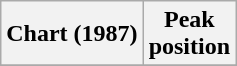<table class="wikitable plainrowheaders" style="text-align:center">
<tr>
<th scope="col">Chart (1987)</th>
<th scope="col">Peak<br> position</th>
</tr>
<tr>
</tr>
</table>
